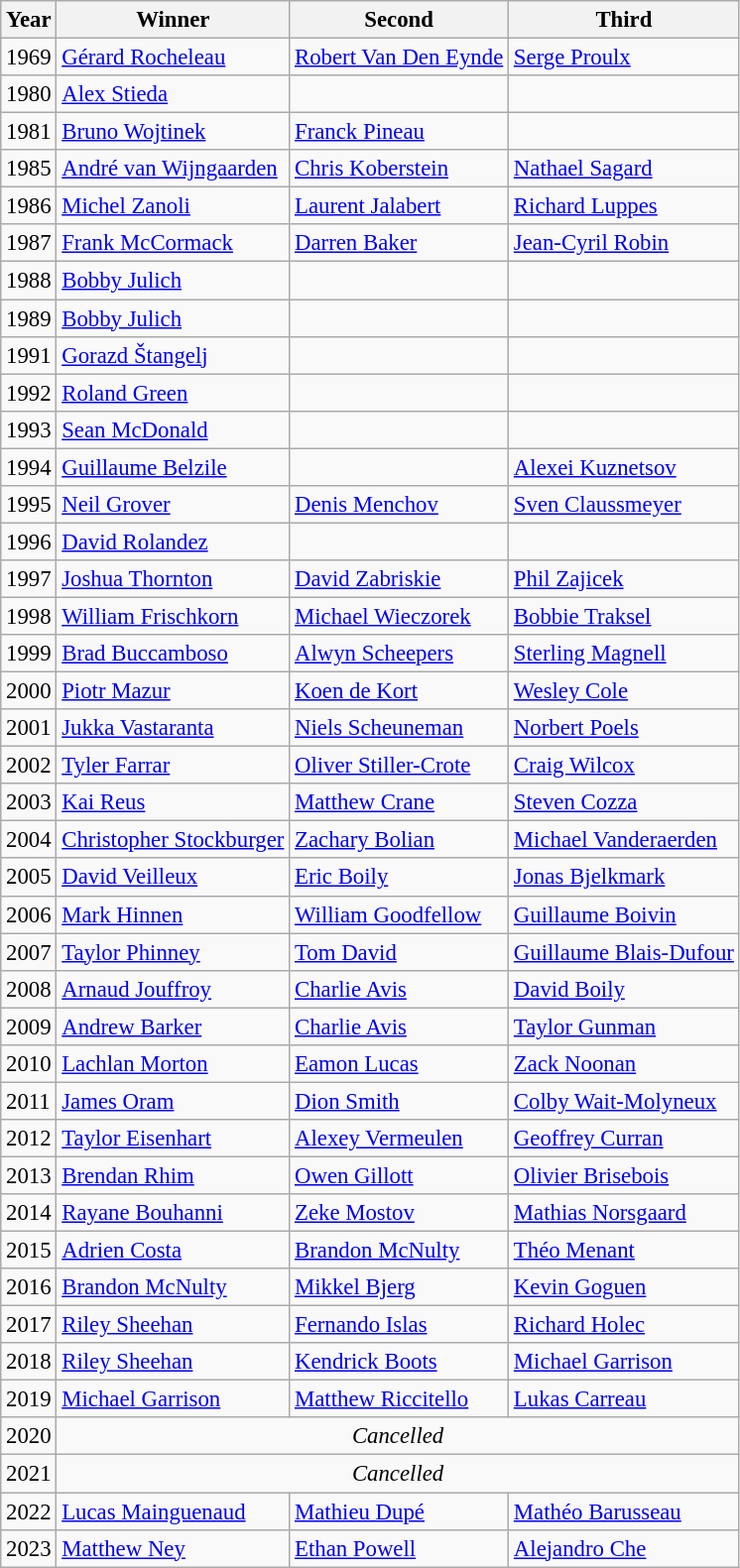<table class="wikitable sortable" style="font-size:95%">
<tr>
<th>Year</th>
<th>Winner</th>
<th>Second</th>
<th>Third</th>
</tr>
<tr>
<td>1969</td>
<td> <a href='#'>Gérard Rocheleau</a></td>
<td> <a href='#'>Robert Van Den Eynde</a></td>
<td> <a href='#'>Serge Proulx</a></td>
</tr>
<tr>
<td>1980</td>
<td> <a href='#'>Alex Stieda</a></td>
<td></td>
<td></td>
</tr>
<tr>
<td>1981</td>
<td> <a href='#'>Bruno Wojtinek</a></td>
<td> <a href='#'>Franck Pineau</a></td>
<td></td>
</tr>
<tr>
<td>1985</td>
<td> <a href='#'>André van Wijngaarden</a></td>
<td> <a href='#'>Chris Koberstein</a></td>
<td> <a href='#'>Nathael Sagard</a></td>
</tr>
<tr>
<td>1986</td>
<td> <a href='#'>Michel Zanoli</a></td>
<td> <a href='#'>Laurent Jalabert</a></td>
<td> <a href='#'>Richard Luppes</a></td>
</tr>
<tr>
<td>1987</td>
<td> <a href='#'>Frank McCormack</a></td>
<td> <a href='#'>Darren Baker</a></td>
<td> <a href='#'>Jean-Cyril Robin</a></td>
</tr>
<tr>
<td>1988</td>
<td> <a href='#'>Bobby Julich</a></td>
<td></td>
<td></td>
</tr>
<tr>
<td>1989</td>
<td> <a href='#'>Bobby Julich</a></td>
<td></td>
<td></td>
</tr>
<tr>
<td>1991</td>
<td> <a href='#'>Gorazd Štangelj</a></td>
<td></td>
<td></td>
</tr>
<tr>
<td>1992</td>
<td> <a href='#'>Roland Green</a></td>
<td></td>
<td></td>
</tr>
<tr>
<td>1993</td>
<td> <a href='#'>Sean McDonald</a></td>
<td></td>
<td></td>
</tr>
<tr>
<td>1994</td>
<td> <a href='#'>Guillaume Belzile</a></td>
<td></td>
<td> <a href='#'>Alexei Kuznetsov</a></td>
</tr>
<tr>
<td>1995</td>
<td> <a href='#'>Neil Grover</a></td>
<td> <a href='#'>Denis Menchov</a></td>
<td> <a href='#'>Sven Claussmeyer</a></td>
</tr>
<tr>
<td>1996</td>
<td> <a href='#'>David Rolandez</a></td>
<td></td>
<td></td>
</tr>
<tr>
<td>1997</td>
<td> <a href='#'>Joshua Thornton</a></td>
<td> <a href='#'>David Zabriskie</a></td>
<td> <a href='#'>Phil Zajicek</a></td>
</tr>
<tr>
<td>1998</td>
<td> <a href='#'>William Frischkorn</a></td>
<td> <a href='#'>Michael Wieczorek</a></td>
<td> <a href='#'>Bobbie Traksel</a></td>
</tr>
<tr>
<td>1999</td>
<td> <a href='#'>Brad Buccamboso</a></td>
<td> <a href='#'>Alwyn Scheepers</a></td>
<td> <a href='#'>Sterling Magnell</a></td>
</tr>
<tr>
<td>2000</td>
<td> <a href='#'>Piotr Mazur</a></td>
<td> <a href='#'>Koen de Kort</a></td>
<td> <a href='#'>Wesley Cole</a></td>
</tr>
<tr>
<td>2001</td>
<td> <a href='#'>Jukka Vastaranta</a></td>
<td> <a href='#'>Niels Scheuneman</a></td>
<td> <a href='#'>Norbert Poels</a></td>
</tr>
<tr>
<td>2002</td>
<td> <a href='#'>Tyler Farrar</a></td>
<td> <a href='#'>Oliver Stiller-Crote</a></td>
<td> <a href='#'>Craig Wilcox</a></td>
</tr>
<tr>
<td>2003</td>
<td> <a href='#'>Kai Reus</a></td>
<td> <a href='#'>Matthew Crane</a></td>
<td> <a href='#'>Steven Cozza</a></td>
</tr>
<tr>
<td>2004</td>
<td> <a href='#'>Christopher Stockburger</a></td>
<td> <a href='#'>Zachary Bolian</a></td>
<td> <a href='#'>Michael Vanderaerden</a></td>
</tr>
<tr>
<td>2005</td>
<td> <a href='#'>David Veilleux</a></td>
<td> <a href='#'>Eric Boily</a></td>
<td> <a href='#'>Jonas Bjelkmark</a></td>
</tr>
<tr>
<td>2006</td>
<td> <a href='#'>Mark Hinnen</a></td>
<td> <a href='#'>William Goodfellow</a></td>
<td> <a href='#'>Guillaume Boivin</a></td>
</tr>
<tr>
<td>2007</td>
<td> <a href='#'>Taylor Phinney</a></td>
<td> <a href='#'>Tom David</a></td>
<td> <a href='#'>Guillaume Blais-Dufour</a></td>
</tr>
<tr>
<td>2008</td>
<td> <a href='#'>Arnaud Jouffroy</a></td>
<td> <a href='#'>Charlie Avis</a></td>
<td> <a href='#'>David Boily</a></td>
</tr>
<tr>
<td>2009</td>
<td> <a href='#'>Andrew Barker</a></td>
<td> <a href='#'>Charlie Avis</a></td>
<td> <a href='#'>Taylor Gunman</a></td>
</tr>
<tr>
<td>2010</td>
<td> <a href='#'>Lachlan Morton</a></td>
<td> <a href='#'>Eamon Lucas</a></td>
<td> <a href='#'>Zack Noonan</a></td>
</tr>
<tr>
<td>2011</td>
<td> <a href='#'>James Oram</a></td>
<td> <a href='#'>Dion Smith</a></td>
<td> <a href='#'>Colby Wait-Molyneux</a></td>
</tr>
<tr>
<td>2012</td>
<td> <a href='#'>Taylor Eisenhart</a></td>
<td> <a href='#'>Alexey Vermeulen</a></td>
<td> <a href='#'>Geoffrey Curran</a></td>
</tr>
<tr>
<td>2013</td>
<td> <a href='#'>Brendan Rhim</a></td>
<td> <a href='#'>Owen Gillott</a></td>
<td> <a href='#'>Olivier Brisebois</a></td>
</tr>
<tr>
<td>2014</td>
<td> <a href='#'>Rayane Bouhanni</a></td>
<td> <a href='#'>Zeke Mostov</a></td>
<td> <a href='#'>Mathias Norsgaard</a></td>
</tr>
<tr>
<td>2015</td>
<td> <a href='#'>Adrien Costa</a></td>
<td> <a href='#'>Brandon McNulty</a></td>
<td> <a href='#'>Théo Menant</a></td>
</tr>
<tr>
<td>2016</td>
<td> <a href='#'>Brandon McNulty</a></td>
<td> <a href='#'>Mikkel Bjerg</a></td>
<td> <a href='#'>Kevin Goguen</a></td>
</tr>
<tr>
<td>2017</td>
<td> <a href='#'>Riley Sheehan</a></td>
<td> <a href='#'>Fernando Islas</a></td>
<td> <a href='#'>Richard Holec</a></td>
</tr>
<tr>
<td>2018</td>
<td> <a href='#'>Riley Sheehan</a></td>
<td> <a href='#'>Kendrick Boots</a></td>
<td> <a href='#'>Michael Garrison</a></td>
</tr>
<tr>
<td>2019</td>
<td> <a href='#'>Michael Garrison</a></td>
<td> <a href='#'>Matthew Riccitello</a></td>
<td> <a href='#'>Lukas Carreau</a></td>
</tr>
<tr>
<td>2020</td>
<td colspan="3" align=center><em>Cancelled</em></td>
</tr>
<tr>
<td>2021</td>
<td colspan="3" align=center><em>Cancelled</em></td>
</tr>
<tr>
<td>2022</td>
<td> <a href='#'>Lucas Mainguenaud</a></td>
<td> <a href='#'>Mathieu Dupé</a></td>
<td> <a href='#'>Mathéo Barusseau</a></td>
</tr>
<tr>
<td>2023</td>
<td> <a href='#'>Matthew Ney</a></td>
<td> <a href='#'>Ethan Powell</a></td>
<td> <a href='#'>Alejandro Che</a></td>
</tr>
</table>
